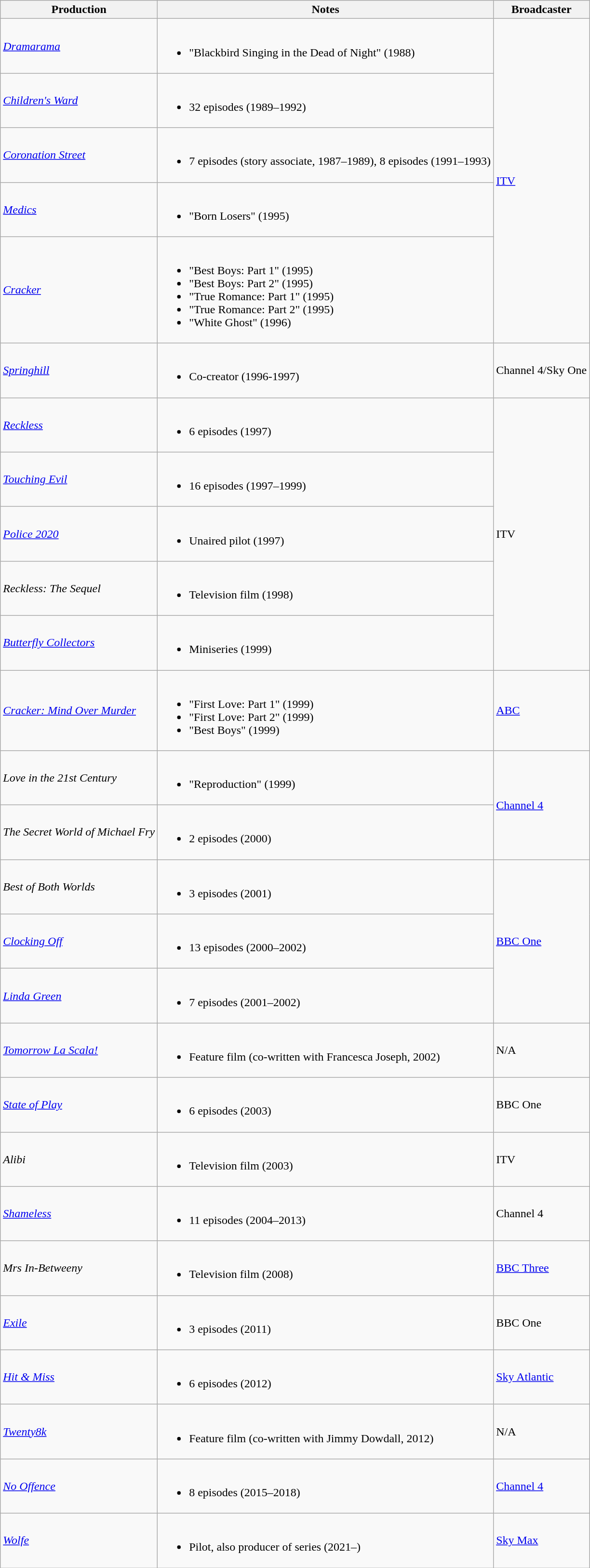<table class="wikitable sortable">
<tr>
<th>Production</th>
<th>Notes</th>
<th>Broadcaster</th>
</tr>
<tr>
<td><em><a href='#'>Dramarama</a></em></td>
<td><br><ul><li>"Blackbird Singing in the Dead of Night" (1988)</li></ul></td>
<td rowspan="5"><a href='#'>ITV</a></td>
</tr>
<tr>
<td><em><a href='#'>Children's Ward</a></em></td>
<td><br><ul><li>32 episodes (1989–1992)</li></ul></td>
</tr>
<tr>
<td><em><a href='#'>Coronation Street</a></em></td>
<td><br><ul><li>7 episodes (story associate, 1987–1989), 8 episodes (1991–1993)</li></ul></td>
</tr>
<tr>
<td><em><a href='#'>Medics</a></em></td>
<td><br><ul><li>"Born Losers" (1995)</li></ul></td>
</tr>
<tr>
<td><em><a href='#'>Cracker</a></em></td>
<td><br><ul><li>"Best Boys: Part 1" (1995)</li><li>"Best Boys: Part 2" (1995)</li><li>"True Romance: Part 1" (1995)</li><li>"True Romance: Part 2" (1995)</li><li>"White Ghost" (1996)</li></ul></td>
</tr>
<tr>
<td><em><a href='#'>Springhill</a></em></td>
<td><br><ul><li>Co-creator (1996-1997)</li></ul></td>
<td>Channel 4/Sky One</td>
</tr>
<tr>
<td><em><a href='#'>Reckless</a></em></td>
<td><br><ul><li>6 episodes (1997)</li></ul></td>
<td rowspan="5">ITV</td>
</tr>
<tr>
<td><em><a href='#'>Touching Evil</a></em></td>
<td><br><ul><li>16 episodes (1997–1999)</li></ul></td>
</tr>
<tr>
<td><em><a href='#'>Police 2020</a></em></td>
<td><br><ul><li>Unaired pilot (1997)</li></ul></td>
</tr>
<tr>
<td><em>Reckless: The Sequel</em></td>
<td><br><ul><li>Television film (1998)</li></ul></td>
</tr>
<tr>
<td><em><a href='#'>Butterfly Collectors</a></em></td>
<td><br><ul><li>Miniseries (1999)</li></ul></td>
</tr>
<tr>
<td><em><a href='#'>Cracker: Mind Over Murder</a></em></td>
<td><br><ul><li>"First Love: Part 1" (1999)</li><li>"First Love: Part 2" (1999)</li><li>"Best Boys" (1999)</li></ul></td>
<td><a href='#'>ABC</a></td>
</tr>
<tr>
<td><em>Love in the 21st Century</em></td>
<td><br><ul><li>"Reproduction" (1999)</li></ul></td>
<td rowspan="2"><a href='#'>Channel 4</a></td>
</tr>
<tr>
<td><em>The Secret World of Michael Fry</em></td>
<td><br><ul><li>2 episodes (2000)</li></ul></td>
</tr>
<tr>
<td><em>Best of Both Worlds</em></td>
<td><br><ul><li>3 episodes (2001)</li></ul></td>
<td rowspan="3"><a href='#'>BBC One</a></td>
</tr>
<tr>
<td><em><a href='#'>Clocking Off</a></em></td>
<td><br><ul><li>13 episodes (2000–2002)</li></ul></td>
</tr>
<tr>
<td><em><a href='#'>Linda Green</a></em></td>
<td><br><ul><li>7 episodes (2001–2002)</li></ul></td>
</tr>
<tr>
<td><em><a href='#'>Tomorrow La Scala!</a></em></td>
<td><br><ul><li>Feature film (co-written with Francesca Joseph, 2002)</li></ul></td>
<td>N/A</td>
</tr>
<tr>
<td><em><a href='#'>State of Play</a></em></td>
<td><br><ul><li>6 episodes (2003)</li></ul></td>
<td>BBC One</td>
</tr>
<tr>
<td><em>Alibi</em></td>
<td><br><ul><li>Television film (2003)</li></ul></td>
<td>ITV</td>
</tr>
<tr>
<td><em><a href='#'>Shameless</a></em></td>
<td><br><ul><li>11 episodes (2004–2013)</li></ul></td>
<td>Channel 4</td>
</tr>
<tr>
<td><em>Mrs In-Betweeny</em></td>
<td><br><ul><li>Television film (2008)</li></ul></td>
<td><a href='#'>BBC Three</a></td>
</tr>
<tr>
<td><em><a href='#'>Exile</a></em></td>
<td><br><ul><li>3 episodes (2011)</li></ul></td>
<td>BBC One</td>
</tr>
<tr>
<td><em><a href='#'>Hit & Miss</a></em></td>
<td><br><ul><li>6 episodes (2012)</li></ul></td>
<td><a href='#'>Sky Atlantic</a></td>
</tr>
<tr>
<td><em><a href='#'>Twenty8k</a></em></td>
<td><br><ul><li>Feature film (co-written with Jimmy Dowdall, 2012)</li></ul></td>
<td>N/A</td>
</tr>
<tr>
<td><em><a href='#'>No Offence</a></em></td>
<td><br><ul><li>8 episodes (2015–2018)</li></ul></td>
<td><a href='#'>Channel 4</a></td>
</tr>
<tr>
<td><em><a href='#'>Wolfe</a></em></td>
<td><br><ul><li>Pilot, also producer of series (2021–)</li></ul></td>
<td><a href='#'>Sky Max</a></td>
</tr>
</table>
